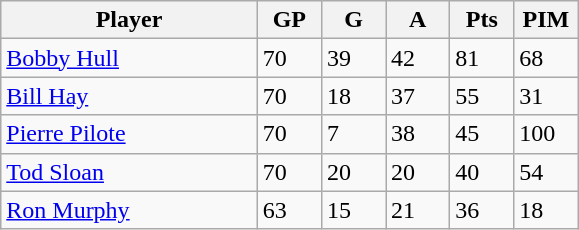<table class="wikitable">
<tr>
<th bgcolor="#DDDDFF" width="40%">Player</th>
<th bgcolor="#DDDDFF" width="10%">GP</th>
<th bgcolor="#DDDDFF" width="10%">G</th>
<th bgcolor="#DDDDFF" width="10%">A</th>
<th bgcolor="#DDDDFF" width="10%">Pts</th>
<th bgcolor="#DDDDFF" width="10%">PIM</th>
</tr>
<tr>
<td><a href='#'>Bobby Hull</a></td>
<td>70</td>
<td>39</td>
<td>42</td>
<td>81</td>
<td>68</td>
</tr>
<tr>
<td><a href='#'>Bill Hay</a></td>
<td>70</td>
<td>18</td>
<td>37</td>
<td>55</td>
<td>31</td>
</tr>
<tr>
<td><a href='#'>Pierre Pilote</a></td>
<td>70</td>
<td>7</td>
<td>38</td>
<td>45</td>
<td>100</td>
</tr>
<tr>
<td><a href='#'>Tod Sloan</a></td>
<td>70</td>
<td>20</td>
<td>20</td>
<td>40</td>
<td>54</td>
</tr>
<tr>
<td><a href='#'>Ron Murphy</a></td>
<td>63</td>
<td>15</td>
<td>21</td>
<td>36</td>
<td>18</td>
</tr>
</table>
